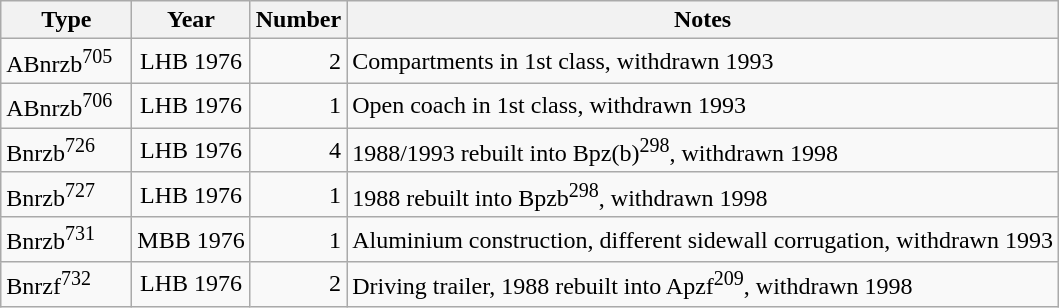<table class="wikitable sortable">
<tr class="hintergrundfarbe6">
<th style="width:80px;">Type</th>
<th>Year</th>
<th>Number</th>
<th>Notes</th>
</tr>
<tr>
<td>ABnrzb<sup>705</sup></td>
<td align="center">LHB 1976</td>
<td align="right">2</td>
<td>Compartments in 1st class, withdrawn 1993</td>
</tr>
<tr>
<td>ABnrzb<sup>706</sup></td>
<td align="center">LHB 1976</td>
<td align="right">1</td>
<td>Open coach in 1st class, withdrawn 1993</td>
</tr>
<tr>
<td>Bnrzb<sup>726</sup></td>
<td align="center">LHB 1976</td>
<td align="right">4</td>
<td>1988/1993 rebuilt into Bpz(b)<sup>298</sup>, withdrawn 1998</td>
</tr>
<tr>
<td>Bnrzb<sup>727</sup></td>
<td align="center">LHB 1976</td>
<td align="right">1</td>
<td>1988 rebuilt into Bpzb<sup>298</sup>, withdrawn 1998</td>
</tr>
<tr>
<td>Bnrzb<sup>731</sup></td>
<td align="center">MBB 1976</td>
<td align="right">1</td>
<td>Aluminium construction, different sidewall corrugation, withdrawn 1993</td>
</tr>
<tr>
<td>Bnrzf<sup>732</sup></td>
<td align="center">LHB 1976</td>
<td align="right">2</td>
<td>Driving trailer, 1988 rebuilt into Apzf<sup>209</sup>, withdrawn 1998</td>
</tr>
</table>
